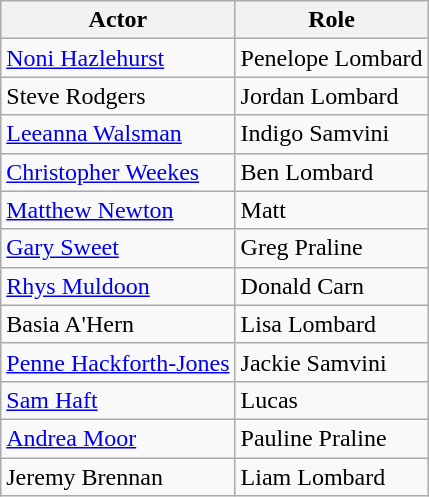<table class="wikitable">
<tr>
<th>Actor</th>
<th>Role</th>
</tr>
<tr>
<td><a href='#'>Noni Hazlehurst</a></td>
<td>Penelope Lombard</td>
</tr>
<tr>
<td>Steve Rodgers</td>
<td>Jordan Lombard</td>
</tr>
<tr>
<td><a href='#'>Leeanna Walsman</a></td>
<td>Indigo Samvini</td>
</tr>
<tr>
<td><a href='#'>Christopher Weekes</a></td>
<td>Ben Lombard</td>
</tr>
<tr>
<td><a href='#'>Matthew Newton</a></td>
<td>Matt</td>
</tr>
<tr>
<td><a href='#'>Gary Sweet</a></td>
<td>Greg Praline</td>
</tr>
<tr>
<td><a href='#'>Rhys Muldoon</a></td>
<td>Donald Carn</td>
</tr>
<tr>
<td>Basia A'Hern</td>
<td>Lisa Lombard</td>
</tr>
<tr>
<td><a href='#'>Penne Hackforth-Jones</a></td>
<td>Jackie Samvini</td>
</tr>
<tr>
<td><a href='#'>Sam Haft</a></td>
<td>Lucas</td>
</tr>
<tr>
<td><a href='#'>Andrea Moor</a></td>
<td>Pauline Praline</td>
</tr>
<tr>
<td>Jeremy Brennan</td>
<td>Liam Lombard</td>
</tr>
</table>
